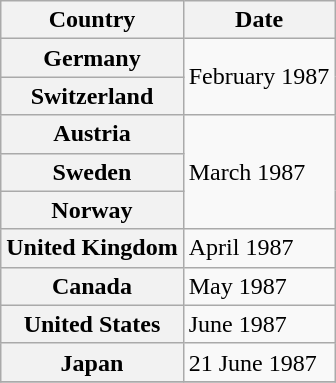<table class="wikitable plainrowheaders">
<tr>
<th scope="col">Country</th>
<th scope="col">Date</th>
</tr>
<tr>
<th scope="row">Germany</th>
<td rowspan="2">February 1987</td>
</tr>
<tr>
<th scope="row">Switzerland</th>
</tr>
<tr>
<th scope="row">Austria</th>
<td rowspan="3">March 1987</td>
</tr>
<tr>
<th scope="row">Sweden</th>
</tr>
<tr>
<th scope="row">Norway</th>
</tr>
<tr>
<th scope="row">United Kingdom</th>
<td>April 1987</td>
</tr>
<tr>
<th scope="row">Canada</th>
<td>May 1987</td>
</tr>
<tr>
<th scope="row">United States</th>
<td>June 1987</td>
</tr>
<tr>
<th scope="row">Japan</th>
<td>21 June 1987</td>
</tr>
<tr>
</tr>
</table>
